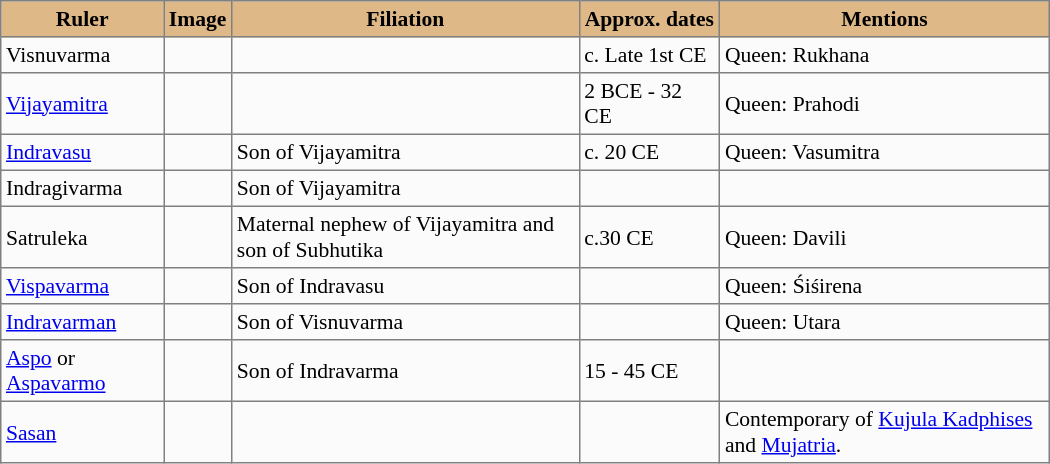<table class="nowraplinks" cellspacing="0" cellpadding="3" width="700px" rules="all" style="background:#fbfbfb; border-style: solid; border-width: 1px; font-size:90%; empty-cells:show; border-collapse:collapse">
<tr bgcolor="#DEB887">
<th>Ruler</th>
<th>Image</th>
<th>Filiation</th>
<th>Approx. dates</th>
<th>Mentions</th>
</tr>
<tr>
<td>Visnuvarma</td>
<td></td>
<td></td>
<td>c. Late 1st CE</td>
<td>Queen: Rukhana</td>
</tr>
<tr>
<td><a href='#'>Vijayamitra</a></td>
<td></td>
<td></td>
<td>2 BCE - 32 CE</td>
<td>Queen: Prahodi</td>
</tr>
<tr>
<td><a href='#'>Indravasu</a></td>
<td></td>
<td>Son of Vijayamitra</td>
<td>c. 20 CE</td>
<td>Queen: Vasumitra</td>
</tr>
<tr>
<td>Indragivarma</td>
<td></td>
<td>Son of Vijayamitra</td>
<td></td>
<td></td>
</tr>
<tr>
<td>Satruleka</td>
<td></td>
<td>Maternal nephew of Vijayamitra and son of Subhutika</td>
<td>c.30 CE</td>
<td>Queen: Davili</td>
</tr>
<tr>
<td><a href='#'>Vispavarma</a></td>
<td></td>
<td>Son of Indravasu</td>
<td></td>
<td>Queen: Śiśirena</td>
</tr>
<tr>
<td><a href='#'>Indravarman</a></td>
<td></td>
<td>Son of Visnuvarma</td>
<td></td>
<td>Queen: Utara</td>
</tr>
<tr>
<td><a href='#'>Aspo</a> or <a href='#'>Aspavarmo</a></td>
<td></td>
<td>Son of Indravarma</td>
<td>15 - 45 CE</td>
<td></td>
</tr>
<tr>
<td><a href='#'>Sasan</a></td>
<td></td>
<td></td>
<td></td>
<td>Contemporary of <a href='#'>Kujula Kadphises</a> and <a href='#'>Mujatria</a>.</td>
</tr>
</table>
